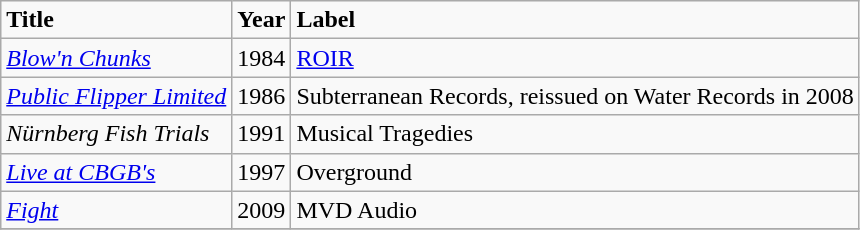<table class="wikitable">
<tr>
<td><strong>Title</strong></td>
<td><strong>Year</strong></td>
<td><strong>Label</strong></td>
</tr>
<tr>
<td><em><a href='#'>Blow'n Chunks</a></em></td>
<td>1984</td>
<td><a href='#'>ROIR</a></td>
</tr>
<tr>
<td><em><a href='#'>Public Flipper Limited</a></em></td>
<td>1986</td>
<td>Subterranean Records, reissued on Water Records in 2008</td>
</tr>
<tr>
<td><em>Nürnberg Fish Trials</em></td>
<td>1991</td>
<td>Musical Tragedies</td>
</tr>
<tr>
<td><em><a href='#'>Live at CBGB's</a></em></td>
<td>1997</td>
<td>Overground</td>
</tr>
<tr>
<td><em><a href='#'>Fight</a></em></td>
<td>2009</td>
<td>MVD Audio</td>
</tr>
<tr>
</tr>
</table>
